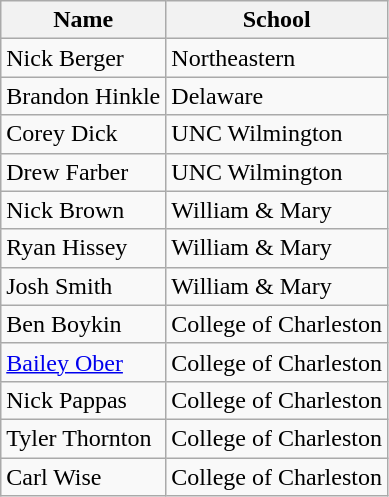<table class=wikitable>
<tr>
<th>Name</th>
<th>School</th>
</tr>
<tr>
<td>Nick Berger</td>
<td>Northeastern</td>
</tr>
<tr>
<td>Brandon Hinkle</td>
<td>Delaware</td>
</tr>
<tr>
<td>Corey Dick</td>
<td>UNC Wilmington</td>
</tr>
<tr>
<td>Drew Farber</td>
<td>UNC Wilmington</td>
</tr>
<tr>
<td>Nick Brown</td>
<td>William & Mary</td>
</tr>
<tr>
<td>Ryan Hissey</td>
<td>William & Mary</td>
</tr>
<tr>
<td>Josh Smith</td>
<td>William & Mary</td>
</tr>
<tr>
<td>Ben Boykin</td>
<td>College of Charleston</td>
</tr>
<tr>
<td><a href='#'>Bailey Ober</a></td>
<td>College of Charleston</td>
</tr>
<tr>
<td>Nick Pappas</td>
<td>College of Charleston</td>
</tr>
<tr>
<td>Tyler Thornton</td>
<td>College of Charleston</td>
</tr>
<tr>
<td>Carl Wise</td>
<td>College of Charleston</td>
</tr>
</table>
